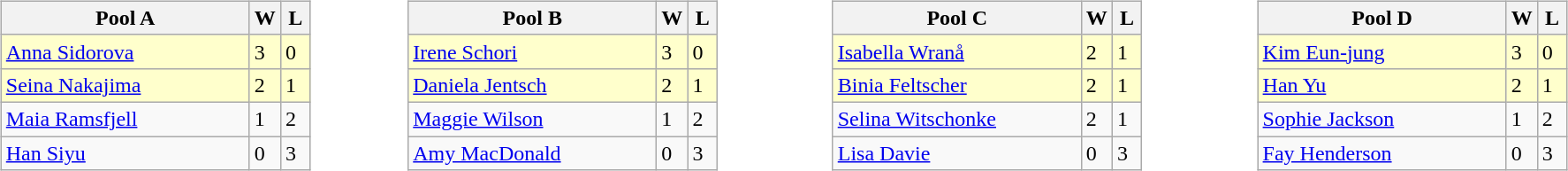<table style="font-size: 100%;">
<tr>
<td width=10% valign="top"><br><table class="wikitable">
<tr>
<th width=180>Pool A</th>
<th width=15>W</th>
<th width=15>L</th>
</tr>
<tr bgcolor=#ffffcc>
<td> <a href='#'>Anna Sidorova</a></td>
<td>3</td>
<td>0</td>
</tr>
<tr bgcolor=#ffffcc>
<td> <a href='#'>Seina Nakajima</a></td>
<td>2</td>
<td>1</td>
</tr>
<tr>
<td> <a href='#'>Maia Ramsfjell</a></td>
<td>1</td>
<td>2</td>
</tr>
<tr>
<td> <a href='#'>Han Siyu</a></td>
<td>0</td>
<td>3</td>
</tr>
</table>
</td>
<td width=10% valign="top"><br><table class="wikitable">
<tr>
<th width=180>Pool B</th>
<th width=15>W</th>
<th width=15>L</th>
</tr>
<tr bgcolor=#ffffcc>
<td> <a href='#'>Irene Schori</a></td>
<td>3</td>
<td>0</td>
</tr>
<tr bgcolor=#ffffcc>
<td> <a href='#'>Daniela Jentsch</a></td>
<td>2</td>
<td>1</td>
</tr>
<tr>
<td> <a href='#'>Maggie Wilson</a></td>
<td>1</td>
<td>2</td>
</tr>
<tr>
<td> <a href='#'>Amy MacDonald</a></td>
<td>0</td>
<td>3</td>
</tr>
</table>
</td>
<td width=10% valign="top"><br><table class="wikitable">
<tr>
<th width=180>Pool C</th>
<th width=15>W</th>
<th width=15>L</th>
</tr>
<tr bgcolor=#ffffcc>
<td> <a href='#'>Isabella Wranå</a></td>
<td>2</td>
<td>1</td>
</tr>
<tr bgcolor=#ffffcc>
<td> <a href='#'>Binia Feltscher</a></td>
<td>2</td>
<td>1</td>
</tr>
<tr>
<td> <a href='#'>Selina Witschonke</a></td>
<td>2</td>
<td>1</td>
</tr>
<tr>
<td> <a href='#'>Lisa Davie</a></td>
<td>0</td>
<td>3</td>
</tr>
</table>
</td>
<td width=10% valign="top"><br><table class="wikitable">
<tr>
<th width=180>Pool D</th>
<th width=15>W</th>
<th width=15>L</th>
</tr>
<tr bgcolor=#ffffcc>
<td> <a href='#'>Kim Eun-jung</a></td>
<td>3</td>
<td>0</td>
</tr>
<tr bgcolor=#ffffcc>
<td> <a href='#'>Han Yu</a></td>
<td>2</td>
<td>1</td>
</tr>
<tr>
<td> <a href='#'>Sophie Jackson</a></td>
<td>1</td>
<td>2</td>
</tr>
<tr>
<td> <a href='#'>Fay Henderson</a></td>
<td>0</td>
<td>3</td>
</tr>
</table>
</td>
</tr>
</table>
